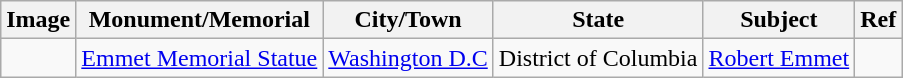<table class="wikitable">
<tr>
<th>Image<br></th>
<th>Monument/Memorial</th>
<th>City/Town</th>
<th>State</th>
<th>Subject</th>
<th>Ref<br></th>
</tr>
<tr>
<td></td>
<td><a href='#'>Emmet Memorial Statue</a></td>
<td><a href='#'>Washington D.C</a></td>
<td>District of Columbia</td>
<td><a href='#'>Robert Emmet</a></td>
<td></td>
</tr>
</table>
